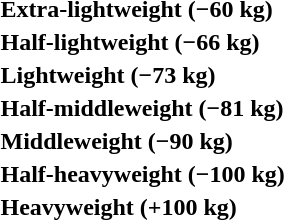<table>
<tr>
<th rowspan=2 style="text-align:left;">Extra-lightweight (−60 kg)</th>
<td rowspan=2></td>
<td rowspan=2></td>
<td></td>
</tr>
<tr>
<td></td>
</tr>
<tr>
<th rowspan=2 style="text-align:left;">Half-lightweight (−66 kg)</th>
<td rowspan=2></td>
<td rowspan=2></td>
<td></td>
</tr>
<tr>
<td></td>
</tr>
<tr>
<th rowspan=2 style="text-align:left;">Lightweight (−73 kg)</th>
<td rowspan=2></td>
<td rowspan=2></td>
<td></td>
</tr>
<tr>
<td></td>
</tr>
<tr>
<th rowspan=2 style="text-align:left;">Half-middleweight (−81 kg)</th>
<td rowspan=2></td>
<td rowspan=2></td>
<td></td>
</tr>
<tr>
<td></td>
</tr>
<tr>
<th rowspan=2 style="text-align:left;">Middleweight (−90 kg)</th>
<td rowspan=2></td>
<td rowspan=2></td>
<td></td>
</tr>
<tr>
<td></td>
</tr>
<tr>
<th rowspan=2 style="text-align:left;">Half-heavyweight (−100 kg)</th>
<td rowspan=2></td>
<td rowspan=2></td>
<td></td>
</tr>
<tr>
<td></td>
</tr>
<tr>
<th rowspan=2 style="text-align:left;">Heavyweight (+100 kg)</th>
<td rowspan=2></td>
<td rowspan=2></td>
<td></td>
</tr>
<tr>
<td></td>
</tr>
</table>
